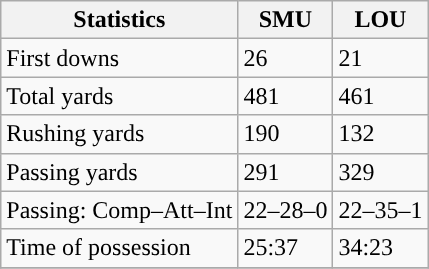<table class="wikitable" style="float: left;">
<tr>
<th>Statistics</th>
<th>SMU</th>
<th>LOU</th>
</tr>
<tr>
<td>First downs</td>
<td>26</td>
<td>21</td>
</tr>
<tr>
<td>Total yards</td>
<td>481</td>
<td>461</td>
</tr>
<tr>
<td>Rushing yards</td>
<td>190</td>
<td>132</td>
</tr>
<tr>
<td>Passing yards</td>
<td>291</td>
<td>329</td>
</tr>
<tr>
<td>Passing: Comp–Att–Int</td>
<td>22–28–0</td>
<td>22–35–1</td>
</tr>
<tr>
<td>Time of possession</td>
<td>25:37</td>
<td>34:23</td>
</tr>
<tr>
</tr>
</table>
